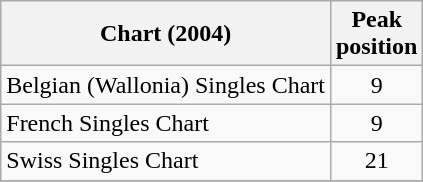<table class="wikitable sortable">
<tr>
<th>Chart (2004)</th>
<th>Peak<br>position</th>
</tr>
<tr>
<td>Belgian (Wallonia) Singles Chart</td>
<td align="center">9</td>
</tr>
<tr>
<td>French Singles Chart</td>
<td align="center">9</td>
</tr>
<tr>
<td>Swiss Singles Chart</td>
<td align="center">21</td>
</tr>
<tr>
</tr>
</table>
